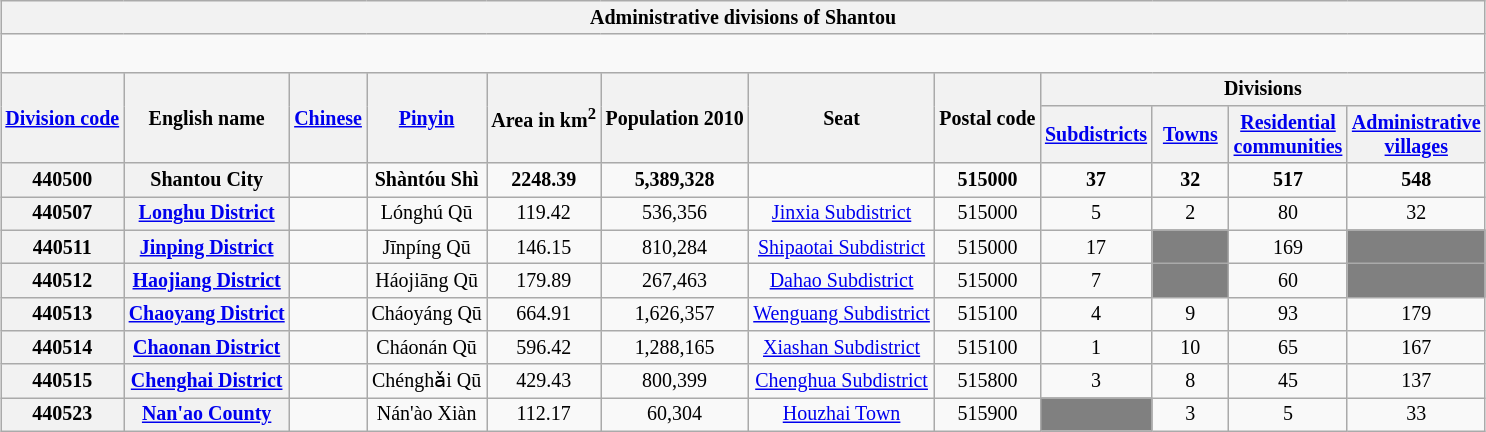<table class="wikitable" style="margin:1em auto 1em auto; font-size:smaller; text-align:center">
<tr>
<th colspan="13"><strong>Administrative divisions of Shantou</strong></th>
</tr>
<tr>
<td colspan="13" style="font-size:larger"><div><br> 








</div></td>
</tr>
<tr>
<th ! scope="col" rowspan=2><a href='#'>Division code</a></th>
<th ! scope="col" rowspan=2>English name</th>
<th ! scope="col" rowspan=2><a href='#'>Chinese</a></th>
<th ! scope="col" rowspan=2><a href='#'>Pinyin</a></th>
<th ! scope="col" rowspan=2>Area in km<sup>2</sup></th>
<th ! scope="col" rowspan=2>Population 2010</th>
<th ! scope="col" rowspan=2>Seat</th>
<th ! scope="col" rowspan=2>Postal code</th>
<th ! scope="col" colspan=5>Divisions</th>
</tr>
<tr>
<th ! scope="col" width="45"><a href='#'>Subdistricts</a></th>
<th ! scope="col" width="45"><a href='#'>Towns</a></th>
<th ! scope="col" width="45"><a href='#'>Residential communities</a></th>
<th ! scope="col" width="45"><a href='#'>Administrative villages</a></th>
</tr>
<tr style="font-weight: bold">
<th>440500</th>
<th>Shantou City</th>
<td></td>
<td>Shàntóu Shì</td>
<td>2248.39</td>
<td>5,389,328</td>
<td></td>
<td>515000</td>
<td>37</td>
<td>32</td>
<td>517</td>
<td>548</td>
</tr>
<tr>
<th>440507</th>
<th><a href='#'>Longhu District</a></th>
<td></td>
<td>Lónghú Qū</td>
<td>119.42</td>
<td>536,356</td>
<td><a href='#'>Jinxia Subdistrict</a></td>
<td>515000</td>
<td>5</td>
<td>2</td>
<td>80</td>
<td>32</td>
</tr>
<tr>
<th>440511</th>
<th><a href='#'>Jinping District</a></th>
<td></td>
<td>Jīnpíng Qū</td>
<td>146.15</td>
<td>810,284</td>
<td><a href='#'>Shipaotai Subdistrict</a></td>
<td>515000</td>
<td>17</td>
<td bgcolor="grey"></td>
<td>169</td>
<td bgcolor="grey"></td>
</tr>
<tr>
<th>440512</th>
<th><a href='#'>Haojiang District</a></th>
<td></td>
<td>Háojiāng Qū</td>
<td>179.89</td>
<td>267,463</td>
<td><a href='#'>Dahao Subdistrict</a></td>
<td>515000</td>
<td>7</td>
<td bgcolor="grey"></td>
<td>60</td>
<td bgcolor="grey"></td>
</tr>
<tr>
<th>440513</th>
<th><a href='#'>Chaoyang District</a></th>
<td></td>
<td>Cháoyáng Qū</td>
<td>664.91</td>
<td>1,626,357</td>
<td><a href='#'>Wenguang Subdistrict</a></td>
<td>515100</td>
<td>4</td>
<td>9</td>
<td>93</td>
<td>179</td>
</tr>
<tr>
<th>440514</th>
<th><a href='#'>Chaonan District</a></th>
<td></td>
<td>Cháonán Qū</td>
<td>596.42</td>
<td>1,288,165</td>
<td><a href='#'>Xiashan Subdistrict</a></td>
<td>515100</td>
<td>1</td>
<td>10</td>
<td>65</td>
<td>167</td>
</tr>
<tr>
<th>440515</th>
<th><a href='#'>Chenghai District</a></th>
<td></td>
<td>Chénghǎi Qū</td>
<td>429.43</td>
<td>800,399</td>
<td><a href='#'>Chenghua Subdistrict</a></td>
<td>515800</td>
<td>3</td>
<td>8</td>
<td>45</td>
<td>137</td>
</tr>
<tr>
<th>440523</th>
<th><a href='#'>Nan'ao County</a></th>
<td></td>
<td>Nán'ào Xiàn</td>
<td>112.17</td>
<td>60,304</td>
<td><a href='#'>Houzhai Town</a></td>
<td>515900</td>
<td bgcolor="grey"></td>
<td>3</td>
<td>5</td>
<td>33</td>
</tr>
</table>
